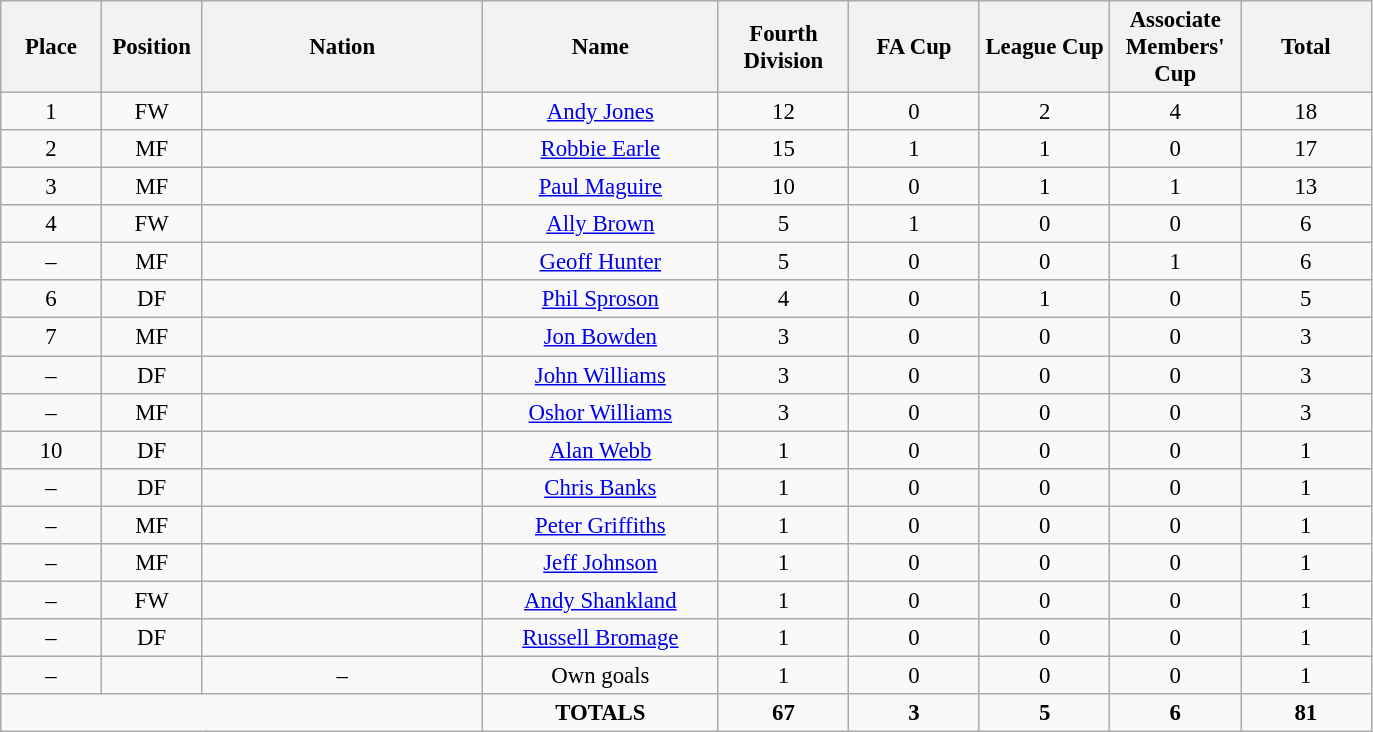<table class="wikitable" style="font-size: 95%; text-align: center;">
<tr>
<th width=60>Place</th>
<th width=60>Position</th>
<th width=180>Nation</th>
<th width=150>Name</th>
<th width=80>Fourth Division</th>
<th width=80>FA Cup</th>
<th width=80>League Cup</th>
<th width=80>Associate Members' Cup</th>
<th width=80>Total</th>
</tr>
<tr>
<td>1</td>
<td>FW</td>
<td></td>
<td><a href='#'>Andy Jones</a></td>
<td>12</td>
<td>0</td>
<td>2</td>
<td>4</td>
<td>18</td>
</tr>
<tr>
<td>2</td>
<td>MF</td>
<td></td>
<td><a href='#'>Robbie Earle</a></td>
<td>15</td>
<td>1</td>
<td>1</td>
<td>0</td>
<td>17</td>
</tr>
<tr>
<td>3</td>
<td>MF</td>
<td></td>
<td><a href='#'>Paul Maguire</a></td>
<td>10</td>
<td>0</td>
<td>1</td>
<td>1</td>
<td>13</td>
</tr>
<tr>
<td>4</td>
<td>FW</td>
<td></td>
<td><a href='#'>Ally Brown</a></td>
<td>5</td>
<td>1</td>
<td>0</td>
<td>0</td>
<td>6</td>
</tr>
<tr>
<td>–</td>
<td>MF</td>
<td></td>
<td><a href='#'>Geoff Hunter</a></td>
<td>5</td>
<td>0</td>
<td>0</td>
<td>1</td>
<td>6</td>
</tr>
<tr>
<td>6</td>
<td>DF</td>
<td></td>
<td><a href='#'>Phil Sproson</a></td>
<td>4</td>
<td>0</td>
<td>1</td>
<td>0</td>
<td>5</td>
</tr>
<tr>
<td>7</td>
<td>MF</td>
<td></td>
<td><a href='#'>Jon Bowden</a></td>
<td>3</td>
<td>0</td>
<td>0</td>
<td>0</td>
<td>3</td>
</tr>
<tr>
<td>–</td>
<td>DF</td>
<td></td>
<td><a href='#'>John Williams</a></td>
<td>3</td>
<td>0</td>
<td>0</td>
<td>0</td>
<td>3</td>
</tr>
<tr>
<td>–</td>
<td>MF</td>
<td></td>
<td><a href='#'>Oshor Williams</a></td>
<td>3</td>
<td>0</td>
<td>0</td>
<td>0</td>
<td>3</td>
</tr>
<tr>
<td>10</td>
<td>DF</td>
<td></td>
<td><a href='#'>Alan Webb</a></td>
<td>1</td>
<td>0</td>
<td>0</td>
<td>0</td>
<td>1</td>
</tr>
<tr>
<td>–</td>
<td>DF</td>
<td></td>
<td><a href='#'>Chris Banks</a></td>
<td>1</td>
<td>0</td>
<td>0</td>
<td>0</td>
<td>1</td>
</tr>
<tr>
<td>–</td>
<td>MF</td>
<td></td>
<td><a href='#'>Peter Griffiths</a></td>
<td>1</td>
<td>0</td>
<td>0</td>
<td>0</td>
<td>1</td>
</tr>
<tr>
<td>–</td>
<td>MF</td>
<td></td>
<td><a href='#'>Jeff Johnson</a></td>
<td>1</td>
<td>0</td>
<td>0</td>
<td>0</td>
<td>1</td>
</tr>
<tr>
<td>–</td>
<td>FW</td>
<td></td>
<td><a href='#'>Andy Shankland</a></td>
<td>1</td>
<td>0</td>
<td>0</td>
<td>0</td>
<td>1</td>
</tr>
<tr>
<td>–</td>
<td>DF</td>
<td></td>
<td><a href='#'>Russell Bromage</a></td>
<td>1</td>
<td>0</td>
<td>0</td>
<td>0</td>
<td>1</td>
</tr>
<tr>
<td>–</td>
<td></td>
<td>–</td>
<td>Own goals</td>
<td>1</td>
<td>0</td>
<td>0</td>
<td>0</td>
<td>1</td>
</tr>
<tr>
<td colspan="3"></td>
<td><strong>TOTALS</strong></td>
<td><strong>67</strong></td>
<td><strong>3</strong></td>
<td><strong>5</strong></td>
<td><strong>6</strong></td>
<td><strong>81</strong></td>
</tr>
</table>
